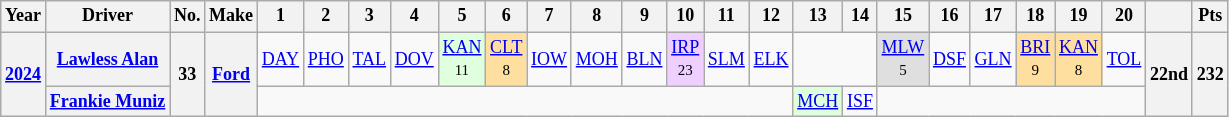<table class="wikitable" style="text-align:center; font-size:75%">
<tr>
<th>Year</th>
<th>Driver</th>
<th>No.</th>
<th>Make</th>
<th>1</th>
<th>2</th>
<th>3</th>
<th>4</th>
<th>5</th>
<th>6</th>
<th>7</th>
<th>8</th>
<th>9</th>
<th>10</th>
<th>11</th>
<th>12</th>
<th>13</th>
<th>14</th>
<th>15</th>
<th>16</th>
<th>17</th>
<th>18</th>
<th>19</th>
<th>20</th>
<th></th>
<th>Pts</th>
</tr>
<tr>
<th rowspan="2"><a href='#'>2024</a></th>
<th><a href='#'>Lawless Alan</a></th>
<th rowspan="2">33</th>
<th rowspan="2"><a href='#'>Ford</a></th>
<td><a href='#'>DAY</a></td>
<td><a href='#'>PHO</a></td>
<td><a href='#'>TAL</a></td>
<td><a href='#'>DOV</a></td>
<td style="background:#DFFFDF;"><a href='#'>KAN</a><br><small>11</small></td>
<td style="background:#FFDF9F;"><a href='#'>CLT</a><br><small>8</small></td>
<td><a href='#'>IOW</a></td>
<td><a href='#'>MOH</a></td>
<td><a href='#'>BLN</a></td>
<td style="background:#EFCFFF;"><a href='#'>IRP</a><br><small>23</small></td>
<td><a href='#'>SLM</a></td>
<td><a href='#'>ELK</a></td>
<td colspan="2"></td>
<td style="background:#DFDFDF;"><a href='#'>MLW</a><br><small>5</small></td>
<td><a href='#'>DSF</a></td>
<td><a href='#'>GLN</a></td>
<td style="background:#FFDF9F;"><a href='#'>BRI</a><br><small>9</small></td>
<td style="background:#FFDF9F;"><a href='#'>KAN</a><br><small>8</small></td>
<td><a href='#'>TOL</a></td>
<th rowspan="2">22nd</th>
<th rowspan="2">232</th>
</tr>
<tr>
<th><a href='#'>Frankie Muniz</a></th>
<td colspan="12"></td>
<td style="background:#DFFFDF;"><a href='#'>MCH</a><br></td>
<td><a href='#'>ISF</a></td>
<td colspan="6"></td>
</tr>
</table>
